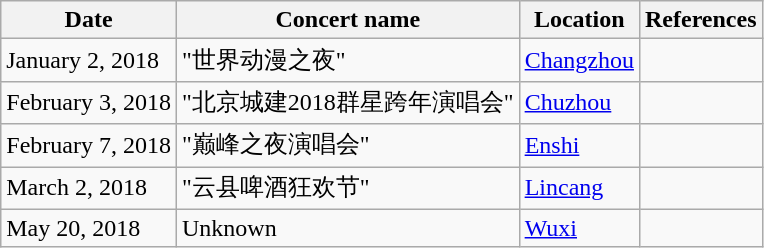<table class="wikitable">
<tr>
<th>Date</th>
<th>Concert name</th>
<th>Location</th>
<th>References</th>
</tr>
<tr>
<td>January 2, 2018</td>
<td>"世界动漫之夜"</td>
<td><a href='#'>Changzhou</a></td>
<td></td>
</tr>
<tr>
<td>February 3, 2018</td>
<td>"北京城建2018群星跨年演唱会"</td>
<td><a href='#'>Chuzhou</a></td>
<td></td>
</tr>
<tr>
<td>February 7, 2018</td>
<td>"巅峰之夜演唱会"</td>
<td><a href='#'>Enshi</a></td>
<td></td>
</tr>
<tr>
<td>March 2, 2018</td>
<td>"云县啤酒狂欢节"</td>
<td><a href='#'>Lincang</a></td>
<td></td>
</tr>
<tr>
<td>May 20, 2018</td>
<td>Unknown</td>
<td><a href='#'>Wuxi</a></td>
<td></td>
</tr>
</table>
